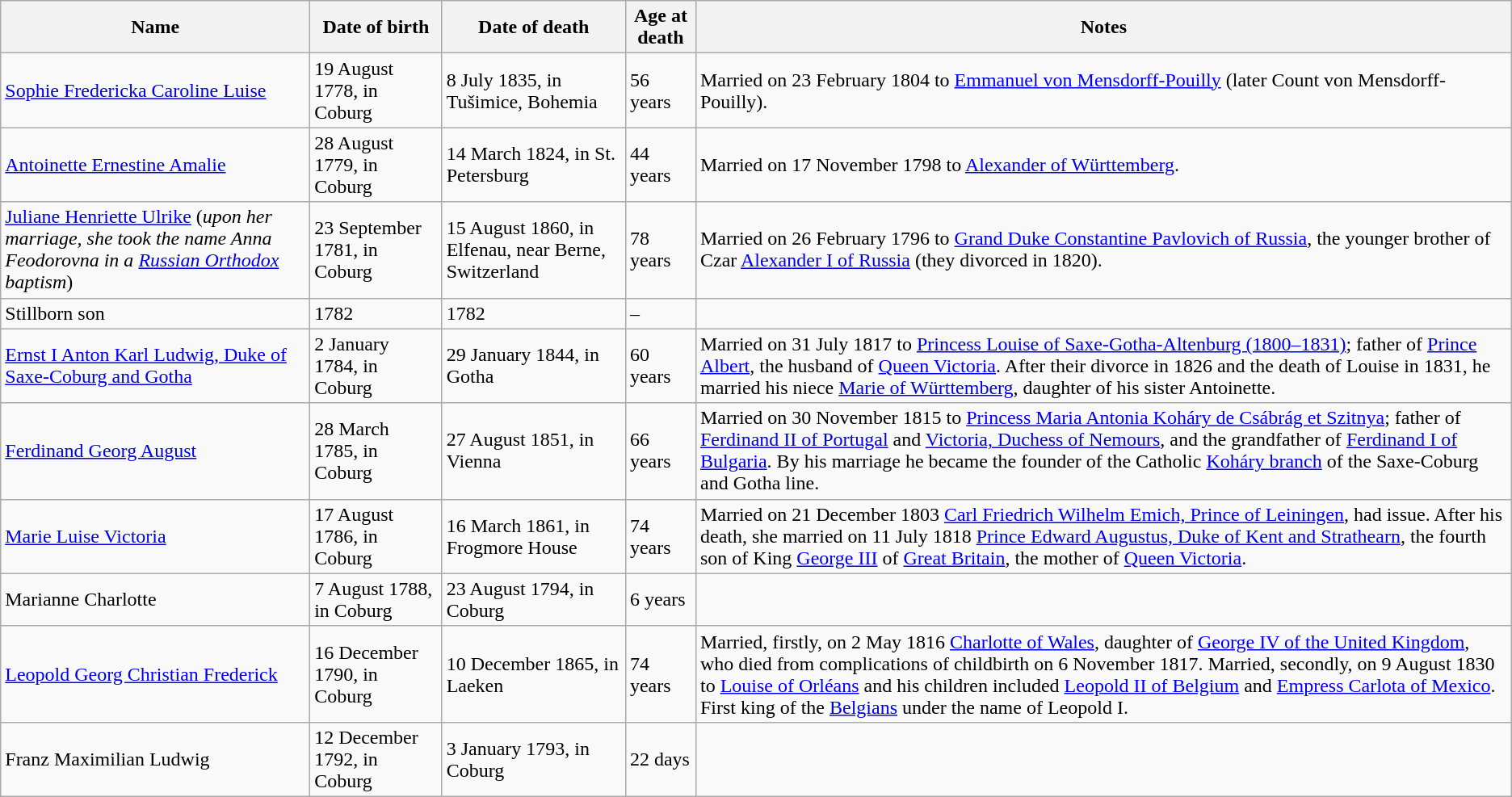<table class="wikitable">
<tr>
<th>Name</th>
<th>Date of birth</th>
<th>Date of death</th>
<th>Age at death</th>
<th>Notes</th>
</tr>
<tr>
<td><a href='#'>Sophie Fredericka Caroline Luise</a></td>
<td>19 August 1778, in Coburg</td>
<td>8 July 1835, in Tušimice, Bohemia</td>
<td>56 years</td>
<td>Married on 23 February 1804 to <a href='#'>Emmanuel von Mensdorff-Pouilly</a> (later Count von Mensdorff-Pouilly).</td>
</tr>
<tr>
<td><a href='#'>Antoinette Ernestine Amalie</a></td>
<td>28 August 1779, in Coburg</td>
<td>14 March 1824, in St. Petersburg</td>
<td>44 years</td>
<td>Married on 17 November 1798 to <a href='#'>Alexander of Württemberg</a>.</td>
</tr>
<tr>
<td><a href='#'>Juliane Henriette Ulrike</a> (<em>upon her marriage, she took the name Anna Feodorovna in a <a href='#'>Russian Orthodox</a> baptism</em>)</td>
<td>23 September 1781, in Coburg</td>
<td>15 August 1860, in Elfenau, near Berne, Switzerland</td>
<td>78 years</td>
<td>Married on 26 February 1796 to <a href='#'>Grand Duke Constantine Pavlovich of Russia</a>, the younger brother of Czar <a href='#'>Alexander I of Russia</a> (they divorced in 1820).</td>
</tr>
<tr>
<td>Stillborn son</td>
<td>1782</td>
<td>1782</td>
<td>–</td>
<td></td>
</tr>
<tr>
<td><a href='#'>Ernst I Anton Karl Ludwig, Duke of Saxe-Coburg and Gotha</a></td>
<td>2 January 1784, in Coburg</td>
<td>29 January 1844, in Gotha</td>
<td>60 years</td>
<td>Married on 31 July 1817 to <a href='#'>Princess Louise of Saxe-Gotha-Altenburg (1800–1831)</a>; father of <a href='#'>Prince Albert</a>, the husband of <a href='#'>Queen Victoria</a>. After their divorce in 1826 and the death of Louise in 1831, he married his niece <a href='#'>Marie of Württemberg</a>, daughter of his sister Antoinette.</td>
</tr>
<tr>
<td><a href='#'>Ferdinand Georg August</a></td>
<td>28 March 1785, in Coburg</td>
<td>27 August 1851, in Vienna</td>
<td>66 years</td>
<td>Married on 30 November 1815 to <a href='#'>Princess Maria Antonia Koháry de Csábrág et Szitnya</a>; father of <a href='#'>Ferdinand II of Portugal</a> and <a href='#'>Victoria, Duchess of Nemours</a>, and the grandfather of <a href='#'>Ferdinand I of Bulgaria</a>. By his marriage he became the founder of the Catholic <a href='#'>Koháry branch</a> of the Saxe-Coburg and Gotha line.</td>
</tr>
<tr>
<td><a href='#'>Marie Luise Victoria</a></td>
<td>17 August 1786, in Coburg</td>
<td>16 March 1861, in Frogmore House</td>
<td>74 years</td>
<td>Married on 21 December 1803 <a href='#'>Carl Friedrich Wilhelm Emich, Prince of Leiningen</a>, had issue. After his death, she married on 11 July 1818 <a href='#'>Prince Edward Augustus, Duke of Kent and Strathearn</a>, the fourth son of King <a href='#'>George III</a> of <a href='#'>Great Britain</a>, the mother of <a href='#'>Queen Victoria</a>.</td>
</tr>
<tr>
<td>Marianne Charlotte</td>
<td>7 August 1788, in Coburg</td>
<td>23 August 1794, in Coburg</td>
<td>6 years</td>
<td></td>
</tr>
<tr>
<td><a href='#'>Leopold Georg Christian Frederick</a></td>
<td>16 December 1790, in Coburg</td>
<td>10 December 1865, in Laeken</td>
<td>74 years</td>
<td>Married, firstly, on 2 May 1816 <a href='#'>Charlotte of Wales</a>, daughter of <a href='#'>George IV of the United Kingdom</a>, who died from complications of childbirth on 6 November 1817. Married, secondly, on 9 August 1830 to <a href='#'>Louise of Orléans</a> and his children included <a href='#'>Leopold II of Belgium</a> and <a href='#'>Empress Carlota of Mexico</a>. First king of the <a href='#'>Belgians</a> under the name of Leopold I.</td>
</tr>
<tr>
<td>Franz Maximilian Ludwig</td>
<td>12 December 1792, in Coburg</td>
<td>3 January 1793, in Coburg</td>
<td>22 days</td>
<td></td>
</tr>
</table>
